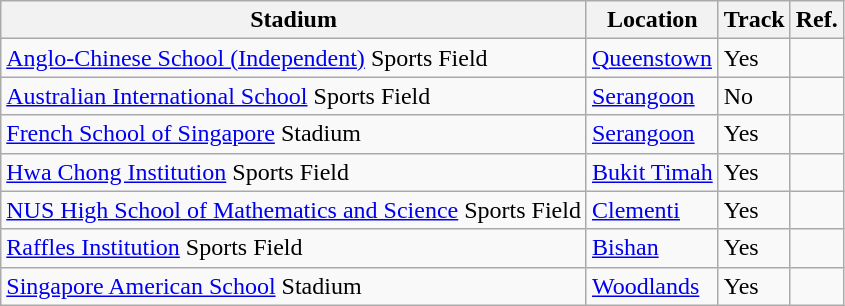<table class="wikitable sortable">
<tr>
<th>Stadium</th>
<th>Location</th>
<th>Track</th>
<th>Ref.</th>
</tr>
<tr>
<td><a href='#'>Anglo-Chinese School (Independent)</a> Sports Field</td>
<td><a href='#'>Queenstown</a></td>
<td>Yes</td>
<td></td>
</tr>
<tr>
<td><a href='#'>Australian International School</a> Sports Field</td>
<td><a href='#'>Serangoon</a></td>
<td>No</td>
<td></td>
</tr>
<tr>
<td><a href='#'>French School of Singapore</a> Stadium</td>
<td><a href='#'>Serangoon</a></td>
<td>Yes</td>
<td></td>
</tr>
<tr>
<td><a href='#'>Hwa Chong Institution</a> Sports Field</td>
<td><a href='#'>Bukit Timah</a></td>
<td>Yes</td>
<td></td>
</tr>
<tr>
<td><a href='#'>NUS High School of Mathematics and Science</a> Sports Field</td>
<td><a href='#'>Clementi</a></td>
<td>Yes</td>
<td></td>
</tr>
<tr>
<td><a href='#'>Raffles Institution</a> Sports Field</td>
<td><a href='#'>Bishan</a></td>
<td>Yes</td>
<td></td>
</tr>
<tr>
<td><a href='#'>Singapore American School</a> Stadium</td>
<td><a href='#'>Woodlands</a></td>
<td>Yes</td>
<td></td>
</tr>
</table>
